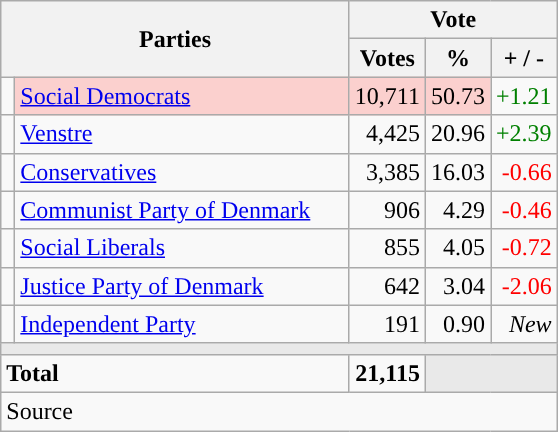<table class="wikitable" style="text-align:right;">
<tr>
<th style="text-align:centre;" rowspan="2" colspan="2" width="225">Parties</th>
<th colspan="3">Vote</th>
</tr>
<tr>
<th width="15">Votes</th>
<th width="15">%</th>
<th width="15">+ / -</th>
</tr>
<tr>
<td width="2" style="color:inherit;background:"></td>
<td bgcolor=#fbd0ce  align="left"><a href='#'>Social Democrats</a></td>
<td bgcolor=#fbd0ce>10,711</td>
<td bgcolor=#fbd0ce>50.73</td>
<td style=color:green;>+1.21</td>
</tr>
<tr>
<td width="2" style="color:inherit;background:"></td>
<td align="left"><a href='#'>Venstre</a></td>
<td>4,425</td>
<td>20.96</td>
<td style=color:green;>+2.39</td>
</tr>
<tr>
<td width="2" style="color:inherit;background:"></td>
<td align="left"><a href='#'>Conservatives</a></td>
<td>3,385</td>
<td>16.03</td>
<td style=color:red;>-0.66</td>
</tr>
<tr>
<td width="2" style="color:inherit;background:"></td>
<td align="left"><a href='#'>Communist Party of Denmark</a></td>
<td>906</td>
<td>4.29</td>
<td style=color:red;>-0.46</td>
</tr>
<tr>
<td width="2" style="color:inherit;background:"></td>
<td align="left"><a href='#'>Social Liberals</a></td>
<td>855</td>
<td>4.05</td>
<td style=color:red;>-0.72</td>
</tr>
<tr>
<td width="2" style="color:inherit;background:"></td>
<td align="left"><a href='#'>Justice Party of Denmark</a></td>
<td>642</td>
<td>3.04</td>
<td style=color:red;>-2.06</td>
</tr>
<tr>
<td width="2" style="color:inherit;background:"></td>
<td align="left"><a href='#'>Independent Party</a></td>
<td>191</td>
<td>0.90</td>
<td><em>New</em></td>
</tr>
<tr>
<td colspan="7" bgcolor="#E9E9E9"></td>
</tr>
<tr>
<td align="left" colspan="2"><strong>Total</strong></td>
<td><strong>21,115</strong></td>
<td bgcolor="#E9E9E9" colspan="2"></td>
</tr>
<tr>
<td align="left" colspan="6">Source</td>
</tr>
</table>
